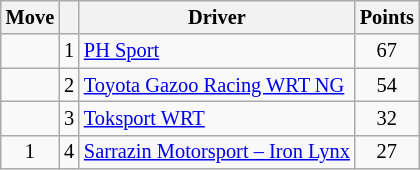<table class="wikitable" style="font-size:85%;">
<tr>
<th>Move</th>
<th></th>
<th>Driver</th>
<th>Points</th>
</tr>
<tr>
<td align="center"></td>
<td align="center">1</td>
<td><a href='#'>PH Sport</a></td>
<td align="center">67</td>
</tr>
<tr>
<td align="center"></td>
<td align="center">2</td>
<td><a href='#'>Toyota Gazoo Racing WRT NG</a></td>
<td align="center">54</td>
</tr>
<tr>
<td align="center"></td>
<td align="center">3</td>
<td><a href='#'>Toksport WRT</a></td>
<td align="center">32</td>
</tr>
<tr>
<td align="center"> 1</td>
<td align="center">4</td>
<td><a href='#'>Sarrazin Motorsport – Iron Lynx</a></td>
<td align="center">27</td>
</tr>
</table>
